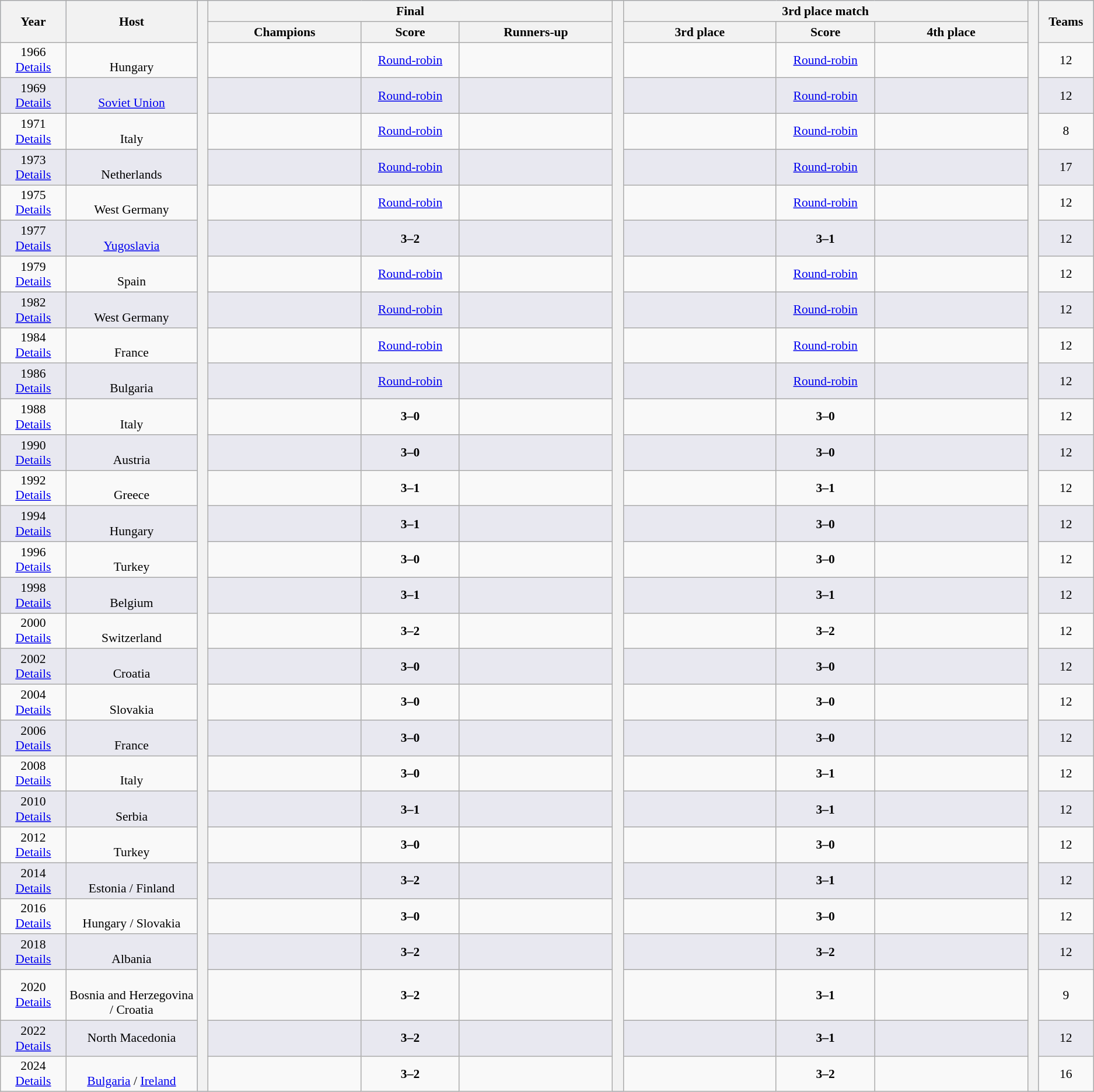<table class="wikitable" style="font-size:90%; text-align: center;">
<tr bgcolor=#c1d8ff>
<th rowspan=2 width=6%>Year</th>
<th rowspan=2 width=12%>Host</th>
<th width=1% rowspan=31 bgcolor=ffffff></th>
<th colspan=3>Final</th>
<th width=1% rowspan=31 bgcolor=ffffff></th>
<th colspan=3>3rd place match</th>
<th width=1% rowspan=31 bgcolor=#ffffff></th>
<th rowspan=2 width=5%>Teams</th>
</tr>
<tr bgcolor=#efefef>
<th width=14%>Champions</th>
<th width=9%>Score</th>
<th width=14%>Runners-up</th>
<th width=14%>3rd place</th>
<th width=9%>Score</th>
<th width=14%>4th place</th>
</tr>
<tr>
<td>1966<br><a href='#'>Details</a></td>
<td><br>Hungary</td>
<td><strong></strong></td>
<td><a href='#'>Round-robin</a></td>
<td></td>
<td></td>
<td><a href='#'>Round-robin</a></td>
<td></td>
<td>12</td>
</tr>
<tr bgcolor=#E8E8F0>
<td>1969<br><a href='#'>Details</a></td>
<td><br><a href='#'>Soviet Union</a></td>
<td><strong></strong></td>
<td><a href='#'>Round-robin</a></td>
<td></td>
<td></td>
<td><a href='#'>Round-robin</a></td>
<td></td>
<td>12</td>
</tr>
<tr>
<td>1971<br><a href='#'>Details</a></td>
<td><br>Italy</td>
<td><strong></strong></td>
<td><a href='#'>Round-robin</a></td>
<td></td>
<td></td>
<td><a href='#'>Round-robin</a></td>
<td></td>
<td>8</td>
</tr>
<tr bgcolor=#E8E8F0>
<td>1973<br><a href='#'>Details</a></td>
<td><br>Netherlands</td>
<td><strong></strong></td>
<td><a href='#'>Round-robin</a></td>
<td></td>
<td></td>
<td><a href='#'>Round-robin</a></td>
<td></td>
<td>17</td>
</tr>
<tr>
<td>1975<br><a href='#'>Details</a></td>
<td><br>West Germany</td>
<td><strong></strong></td>
<td><a href='#'>Round-robin</a></td>
<td></td>
<td></td>
<td><a href='#'>Round-robin</a></td>
<td></td>
<td>12</td>
</tr>
<tr bgcolor=#E8E8F0>
<td>1977<br><a href='#'>Details</a></td>
<td><br><a href='#'>Yugoslavia</a></td>
<td><strong></strong></td>
<td><strong>3–2</strong></td>
<td></td>
<td></td>
<td><strong>3–1</strong></td>
<td></td>
<td>12</td>
</tr>
<tr>
<td>1979<br><a href='#'>Details</a></td>
<td><br>Spain</td>
<td><strong></strong></td>
<td><a href='#'>Round-robin</a></td>
<td></td>
<td></td>
<td><a href='#'>Round-robin</a></td>
<td></td>
<td>12</td>
</tr>
<tr bgcolor=#E8E8F0>
<td>1982<br><a href='#'>Details</a></td>
<td><br>West Germany</td>
<td><strong></strong></td>
<td><a href='#'>Round-robin</a></td>
<td></td>
<td></td>
<td><a href='#'>Round-robin</a></td>
<td></td>
<td>12</td>
</tr>
<tr>
<td>1984<br><a href='#'>Details</a></td>
<td><br>France</td>
<td><strong></strong></td>
<td><a href='#'>Round-robin</a></td>
<td></td>
<td></td>
<td><a href='#'>Round-robin</a></td>
<td></td>
<td>12</td>
</tr>
<tr bgcolor=#E8E8F0>
<td>1986<br><a href='#'>Details</a></td>
<td><br>Bulgaria</td>
<td><strong></strong></td>
<td><a href='#'>Round-robin</a></td>
<td></td>
<td></td>
<td><a href='#'>Round-robin</a></td>
<td></td>
<td>12</td>
</tr>
<tr>
<td>1988<br><a href='#'>Details</a></td>
<td><br>Italy</td>
<td><strong></strong></td>
<td><strong>3–0</strong></td>
<td></td>
<td></td>
<td><strong>3–0</strong></td>
<td></td>
<td>12</td>
</tr>
<tr bgcolor=#E8E8F0>
<td>1990<br><a href='#'>Details</a></td>
<td><br>Austria</td>
<td><strong></strong></td>
<td><strong>3–0</strong></td>
<td></td>
<td></td>
<td><strong>3–0</strong></td>
<td></td>
<td>12</td>
</tr>
<tr>
<td>1992<br><a href='#'>Details</a></td>
<td><br>Greece</td>
<td><strong></strong></td>
<td><strong>3–1</strong></td>
<td></td>
<td></td>
<td><strong>3–1</strong></td>
<td></td>
<td>12</td>
</tr>
<tr bgcolor=#E8E8F0>
<td>1994<br><a href='#'>Details</a></td>
<td><br>Hungary</td>
<td><strong></strong></td>
<td><strong>3–1</strong></td>
<td></td>
<td></td>
<td><strong>3–0</strong></td>
<td></td>
<td>12</td>
</tr>
<tr>
<td>1996<br><a href='#'>Details</a></td>
<td><br>Turkey</td>
<td><strong></strong></td>
<td><strong>3–0</strong></td>
<td></td>
<td></td>
<td><strong>3–0</strong></td>
<td></td>
<td>12</td>
</tr>
<tr bgcolor=#E8E8F0>
<td>1998<br><a href='#'>Details</a></td>
<td><br>Belgium</td>
<td><strong></strong></td>
<td><strong>3–1</strong></td>
<td></td>
<td></td>
<td><strong>3–1</strong></td>
<td></td>
<td>12</td>
</tr>
<tr>
<td>2000<br><a href='#'>Details</a></td>
<td><br>Switzerland</td>
<td><strong></strong></td>
<td><strong>3–2</strong></td>
<td></td>
<td></td>
<td><strong>3–2</strong></td>
<td></td>
<td>12</td>
</tr>
<tr bgcolor=#E8E8F0>
<td>2002<br><a href='#'>Details</a></td>
<td><br>Croatia</td>
<td><strong></strong></td>
<td><strong>3–0</strong></td>
<td></td>
<td></td>
<td><strong>3–0</strong></td>
<td></td>
<td>12</td>
</tr>
<tr>
<td>2004<br><a href='#'>Details</a></td>
<td><br>Slovakia</td>
<td><strong></strong></td>
<td><strong>3–0</strong></td>
<td></td>
<td></td>
<td><strong>3–0</strong></td>
<td></td>
<td>12</td>
</tr>
<tr bgcolor=#E8E8F0>
<td>2006<br><a href='#'>Details</a></td>
<td><br>France</td>
<td><strong></strong></td>
<td><strong>3–0</strong></td>
<td></td>
<td></td>
<td><strong>3–0</strong></td>
<td></td>
<td>12</td>
</tr>
<tr>
<td>2008<br><a href='#'>Details</a></td>
<td><br>Italy</td>
<td><strong></strong></td>
<td><strong>3–0</strong></td>
<td></td>
<td></td>
<td><strong>3–1</strong></td>
<td></td>
<td>12</td>
</tr>
<tr bgcolor=#E8E8F0>
<td>2010<br><a href='#'>Details</a></td>
<td><br>Serbia</td>
<td><strong></strong></td>
<td><strong>3–1</strong></td>
<td></td>
<td></td>
<td><strong>3–1</strong></td>
<td></td>
<td>12</td>
</tr>
<tr>
<td>2012<br><a href='#'>Details</a></td>
<td><br>Turkey</td>
<td><strong></strong></td>
<td><strong>3–0</strong></td>
<td></td>
<td></td>
<td><strong>3–0</strong></td>
<td></td>
<td>12</td>
</tr>
<tr bgcolor=#E8E8F0>
<td>2014<br><a href='#'>Details</a></td>
<td> <br>Estonia / Finland</td>
<td><strong></strong></td>
<td><strong>3–2</strong></td>
<td></td>
<td></td>
<td><strong>3–1</strong></td>
<td></td>
<td>12</td>
</tr>
<tr>
<td>2016<br><a href='#'>Details</a></td>
<td> <br>Hungary / Slovakia</td>
<td><strong></strong></td>
<td><strong>3–0</strong></td>
<td></td>
<td></td>
<td><strong>3–0</strong></td>
<td></td>
<td>12</td>
</tr>
<tr bgcolor=#E8E8F0>
<td>2018<br><a href='#'>Details</a></td>
<td><br>Albania</td>
<td><strong></strong></td>
<td><strong>3–2</strong></td>
<td></td>
<td></td>
<td><strong>3–2</strong></td>
<td></td>
<td>12</td>
</tr>
<tr>
<td>2020<br><a href='#'>Details</a></td>
<td> <br>Bosnia and Herzegovina / Croatia</td>
<td><strong></strong></td>
<td><strong>3–2</strong></td>
<td></td>
<td></td>
<td><strong>3–1</strong></td>
<td></td>
<td>9</td>
</tr>
<tr bgcolor=#E8E8F0>
<td>2022<br><a href='#'>Details</a></td>
<td> North Macedonia</td>
<td><strong></strong></td>
<td><strong>3–2</strong></td>
<td></td>
<td></td>
<td><strong>3–1</strong></td>
<td></td>
<td>12</td>
</tr>
<tr>
<td>2024<br><a href='#'>Details</a></td>
<td> <br><a href='#'>Bulgaria</a>  /  <a href='#'>Ireland</a></td>
<td><strong></strong></td>
<td><strong>3–2</strong></td>
<td></td>
<td></td>
<td><strong>3–2</strong></td>
<td></td>
<td>16</td>
</tr>
</table>
